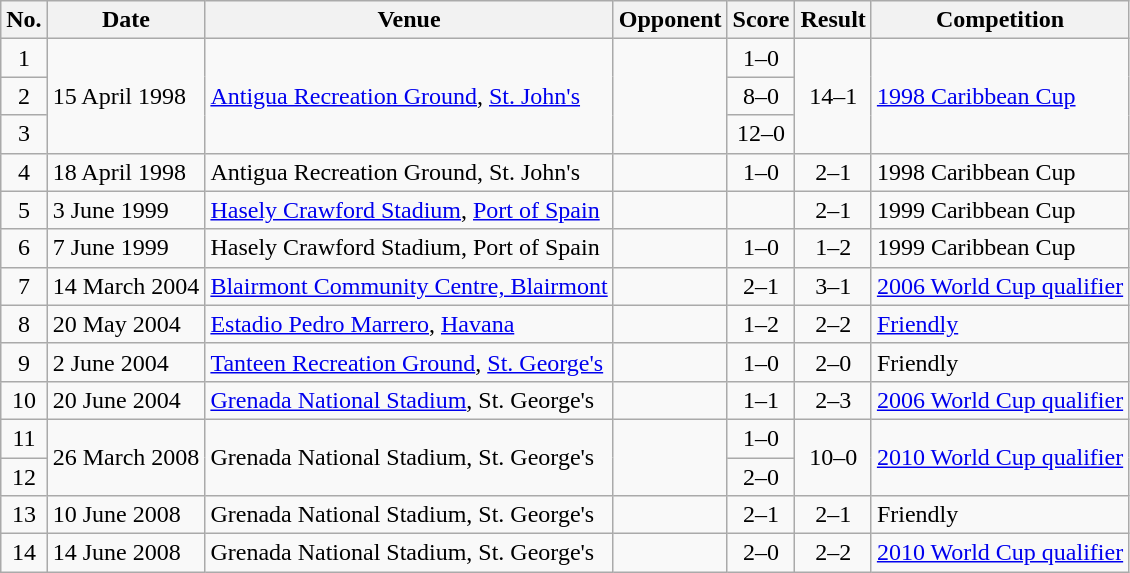<table class="wikitable sortable">
<tr>
<th scope="col">No.</th>
<th scope="col">Date</th>
<th scope="col">Venue</th>
<th scope="col">Opponent</th>
<th scope="col">Score</th>
<th scope="col">Result</th>
<th scope="col">Competition</th>
</tr>
<tr>
<td align="center">1</td>
<td rowspan="3">15 April 1998</td>
<td rowspan="3"><a href='#'>Antigua Recreation Ground</a>, <a href='#'>St. John's</a></td>
<td rowspan="3"></td>
<td align="center">1–0</td>
<td rowspan="3" align="center">14–1</td>
<td rowspan="3"><a href='#'>1998 Caribbean Cup</a></td>
</tr>
<tr>
<td align="center">2</td>
<td align="center">8–0</td>
</tr>
<tr>
<td align="center">3</td>
<td align="center">12–0</td>
</tr>
<tr>
<td align="center">4</td>
<td>18 April 1998</td>
<td>Antigua Recreation Ground, St. John's</td>
<td></td>
<td align="center">1–0</td>
<td align="center">2–1</td>
<td>1998 Caribbean Cup</td>
</tr>
<tr>
<td align="center">5</td>
<td>3 June 1999</td>
<td><a href='#'>Hasely Crawford Stadium</a>, <a href='#'>Port of Spain</a></td>
<td></td>
<td></td>
<td align="center">2–1</td>
<td>1999 Caribbean Cup</td>
</tr>
<tr>
<td align="center">6</td>
<td>7 June 1999</td>
<td>Hasely Crawford Stadium, Port of Spain</td>
<td></td>
<td align="center">1–0</td>
<td align="center">1–2</td>
<td>1999 Caribbean Cup</td>
</tr>
<tr>
<td align="center">7</td>
<td>14 March 2004</td>
<td><a href='#'>Blairmont Community Centre, Blairmont</a></td>
<td></td>
<td align="center">2–1</td>
<td align="center">3–1</td>
<td><a href='#'>2006 World Cup qualifier</a></td>
</tr>
<tr>
<td align="center">8</td>
<td>20 May 2004</td>
<td><a href='#'>Estadio Pedro Marrero</a>, <a href='#'>Havana</a></td>
<td></td>
<td align="center">1–2</td>
<td align="center">2–2</td>
<td><a href='#'>Friendly</a></td>
</tr>
<tr>
<td align="center">9</td>
<td>2 June 2004</td>
<td><a href='#'>Tanteen Recreation Ground</a>, <a href='#'>St. George's</a></td>
<td></td>
<td align="center">1–0</td>
<td align="center">2–0</td>
<td>Friendly</td>
</tr>
<tr>
<td align="center">10</td>
<td>20 June 2004</td>
<td><a href='#'>Grenada National Stadium</a>, St. George's</td>
<td></td>
<td align="center">1–1</td>
<td align="center">2–3</td>
<td><a href='#'>2006 World Cup qualifier</a></td>
</tr>
<tr>
<td align="center">11</td>
<td rowspan="2">26 March 2008</td>
<td rowspan="2">Grenada National Stadium, St. George's</td>
<td rowspan="2"></td>
<td align="center">1–0</td>
<td rowspan="2" align="center">10–0</td>
<td rowspan="2"><a href='#'>2010 World Cup qualifier</a></td>
</tr>
<tr>
<td align="center">12</td>
<td align="center">2–0</td>
</tr>
<tr>
<td align="center">13</td>
<td>10 June 2008</td>
<td>Grenada National Stadium, St. George's</td>
<td></td>
<td align="center">2–1</td>
<td align="center">2–1</td>
<td>Friendly</td>
</tr>
<tr>
<td align="center">14</td>
<td>14 June 2008</td>
<td>Grenada National Stadium, St. George's</td>
<td></td>
<td align="center">2–0</td>
<td align="center">2–2</td>
<td><a href='#'>2010 World Cup qualifier</a></td>
</tr>
</table>
